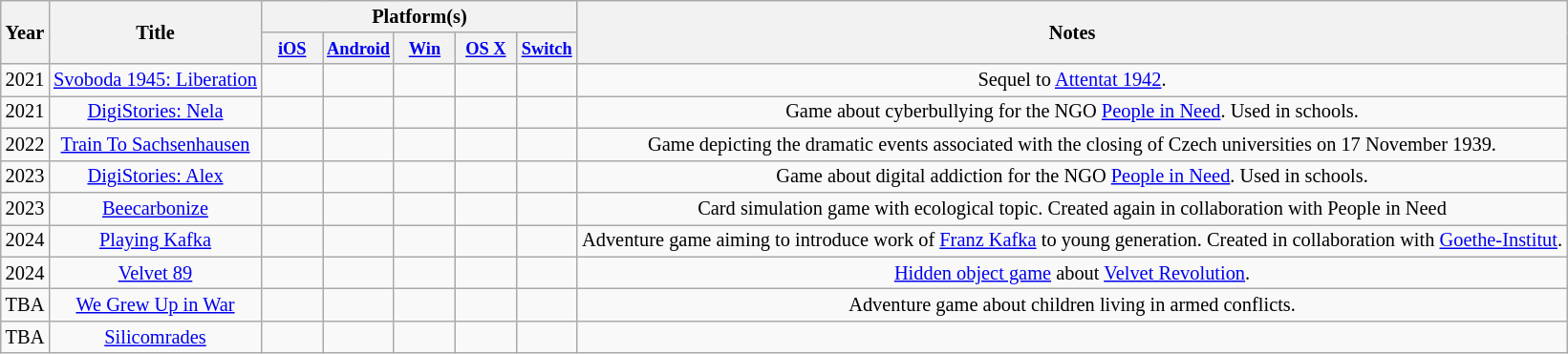<table class="wikitable" style="text-align:center; font-size:85%; line-height:16px;">
<tr>
<th rowspan="2">Year</th>
<th rowspan="2">Title</th>
<th colspan="5">Platform(s)</th>
<th rowspan="2">Notes</th>
</tr>
<tr>
<th style="width:3em; font-size:90%"><a href='#'>iOS</a></th>
<th style="width:3em; font-size:90%"><a href='#'>Android</a></th>
<th style="width:3em; font-size:90%"><a href='#'>Win</a></th>
<th style="width:3em; font-size:90%"><a href='#'>OS X</a></th>
<th style="width:3em; font-size:90%"><a href='#'>Switch</a></th>
</tr>
<tr>
<td>2021</td>
<td><a href='#'>Svoboda 1945: Liberation</a></td>
<td></td>
<td></td>
<td></td>
<td></td>
<td></td>
<td>Sequel to <a href='#'>Attentat 1942</a>.</td>
</tr>
<tr>
<td>2021</td>
<td><a href='#'>DigiStories: Nela</a></td>
<td></td>
<td></td>
<td></td>
<td></td>
<td></td>
<td>Game about cyberbullying for the NGO <a href='#'>People in Need</a>. Used in schools.</td>
</tr>
<tr>
<td>2022</td>
<td><a href='#'>Train To Sachsenhausen</a></td>
<td></td>
<td></td>
<td></td>
<td></td>
<td></td>
<td>Game depicting the dramatic events associated with the closing of Czech universities on 17 November 1939.</td>
</tr>
<tr>
<td>2023</td>
<td><a href='#'>DigiStories: Alex</a></td>
<td></td>
<td></td>
<td></td>
<td></td>
<td></td>
<td>Game about digital addiction for the NGO <a href='#'>People in Need</a>. Used in schools.</td>
</tr>
<tr>
<td>2023</td>
<td><a href='#'>Beecarbonize</a></td>
<td></td>
<td></td>
<td></td>
<td></td>
<td></td>
<td>Card simulation game with ecological topic. Created again in collaboration with People in Need</td>
</tr>
<tr>
<td>2024</td>
<td><a href='#'>Playing Kafka</a></td>
<td></td>
<td></td>
<td></td>
<td></td>
<td></td>
<td>Adventure game aiming to introduce work of <a href='#'>Franz Kafka</a> to young generation. Created in collaboration with <a href='#'>Goethe-Institut</a>.</td>
</tr>
<tr>
<td>2024</td>
<td><a href='#'>Velvet 89</a></td>
<td></td>
<td></td>
<td></td>
<td></td>
<td></td>
<td><a href='#'>Hidden object game</a> about <a href='#'>Velvet Revolution</a>.</td>
</tr>
<tr>
<td>TBA</td>
<td><a href='#'>We Grew Up in War</a></td>
<td></td>
<td></td>
<td></td>
<td></td>
<td></td>
<td>Adventure game about children living in armed conflicts.</td>
</tr>
<tr>
<td>TBA</td>
<td><a href='#'>Silicomrades</a></td>
<td></td>
<td></td>
<td></td>
<td></td>
<td></td>
<td></td>
</tr>
</table>
